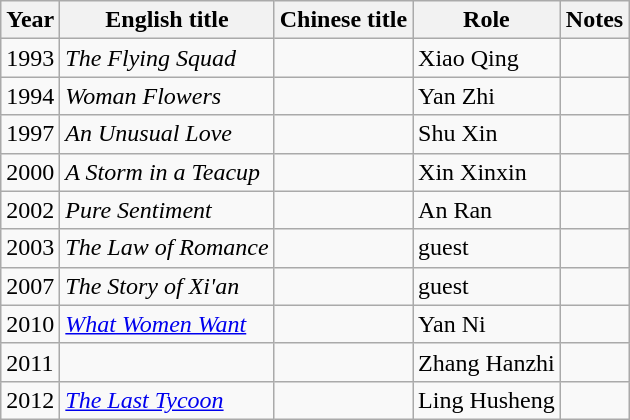<table class="wikitable">
<tr>
<th>Year</th>
<th>English title</th>
<th>Chinese title</th>
<th>Role</th>
<th>Notes</th>
</tr>
<tr>
<td>1993</td>
<td><em>The Flying Squad</em></td>
<td></td>
<td>Xiao Qing</td>
<td></td>
</tr>
<tr>
<td>1994</td>
<td><em>Woman Flowers</em></td>
<td></td>
<td>Yan Zhi</td>
<td></td>
</tr>
<tr>
<td>1997</td>
<td><em>An Unusual Love</em></td>
<td></td>
<td>Shu Xin</td>
<td></td>
</tr>
<tr>
<td>2000</td>
<td><em>A Storm in a Teacup</em></td>
<td></td>
<td>Xin Xinxin</td>
<td></td>
</tr>
<tr>
<td>2002</td>
<td><em>Pure Sentiment</em></td>
<td></td>
<td>An Ran</td>
<td></td>
</tr>
<tr>
<td>2003</td>
<td><em>The Law of Romance</em></td>
<td></td>
<td>guest</td>
<td></td>
</tr>
<tr>
<td>2007</td>
<td><em>The Story of Xi'an</em></td>
<td></td>
<td>guest</td>
<td></td>
</tr>
<tr>
<td>2010</td>
<td><em><a href='#'>What Women Want</a></em></td>
<td></td>
<td>Yan Ni</td>
<td></td>
</tr>
<tr>
<td>2011</td>
<td><em> </em></td>
<td></td>
<td>Zhang Hanzhi</td>
<td></td>
</tr>
<tr>
<td rowspan="1">2012</td>
<td><em><a href='#'>The Last Tycoon</a></em></td>
<td></td>
<td>Ling Husheng</td>
<td></td>
</tr>
</table>
